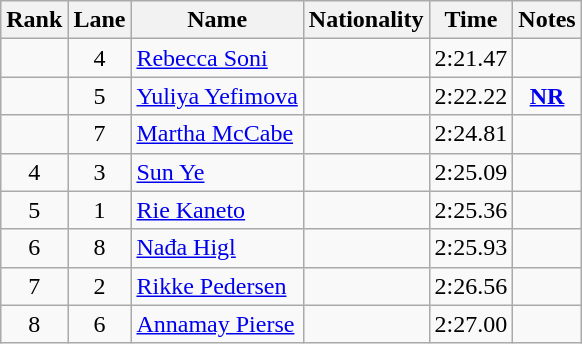<table class="wikitable sortable" style="text-align:center">
<tr>
<th>Rank</th>
<th>Lane</th>
<th>Name</th>
<th>Nationality</th>
<th>Time</th>
<th>Notes</th>
</tr>
<tr>
<td></td>
<td>4</td>
<td align=left><a href='#'>Rebecca Soni</a></td>
<td align=left></td>
<td>2:21.47</td>
<td></td>
</tr>
<tr>
<td></td>
<td>5</td>
<td align=left><a href='#'>Yuliya Yefimova</a></td>
<td align=left></td>
<td>2:22.22</td>
<td><strong><a href='#'>NR</a></strong></td>
</tr>
<tr>
<td></td>
<td>7</td>
<td align=left><a href='#'>Martha McCabe</a></td>
<td align=left></td>
<td>2:24.81</td>
<td></td>
</tr>
<tr>
<td>4</td>
<td>3</td>
<td align=left><a href='#'>Sun Ye</a></td>
<td align=left></td>
<td>2:25.09</td>
<td></td>
</tr>
<tr>
<td>5</td>
<td>1</td>
<td align=left><a href='#'>Rie Kaneto</a></td>
<td align=left></td>
<td>2:25.36</td>
<td></td>
</tr>
<tr>
<td>6</td>
<td>8</td>
<td align=left><a href='#'>Nađa Higl</a></td>
<td align=left></td>
<td>2:25.93</td>
<td></td>
</tr>
<tr>
<td>7</td>
<td>2</td>
<td align=left><a href='#'>Rikke Pedersen</a></td>
<td align=left></td>
<td>2:26.56</td>
<td></td>
</tr>
<tr>
<td>8</td>
<td>6</td>
<td align=left><a href='#'>Annamay Pierse</a></td>
<td align=left></td>
<td>2:27.00</td>
<td></td>
</tr>
</table>
